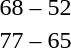<table style="text-align:center;">
<tr>
<th width=200></th>
<th width=100></th>
<th width=200></th>
<th></th>
</tr>
<tr>
<td align=right><strong></strong></td>
<td>68 – 52</td>
<td align=left></td>
</tr>
<tr>
<td align=right><strong></strong></td>
<td>77 – 65</td>
<td align=left></td>
</tr>
</table>
